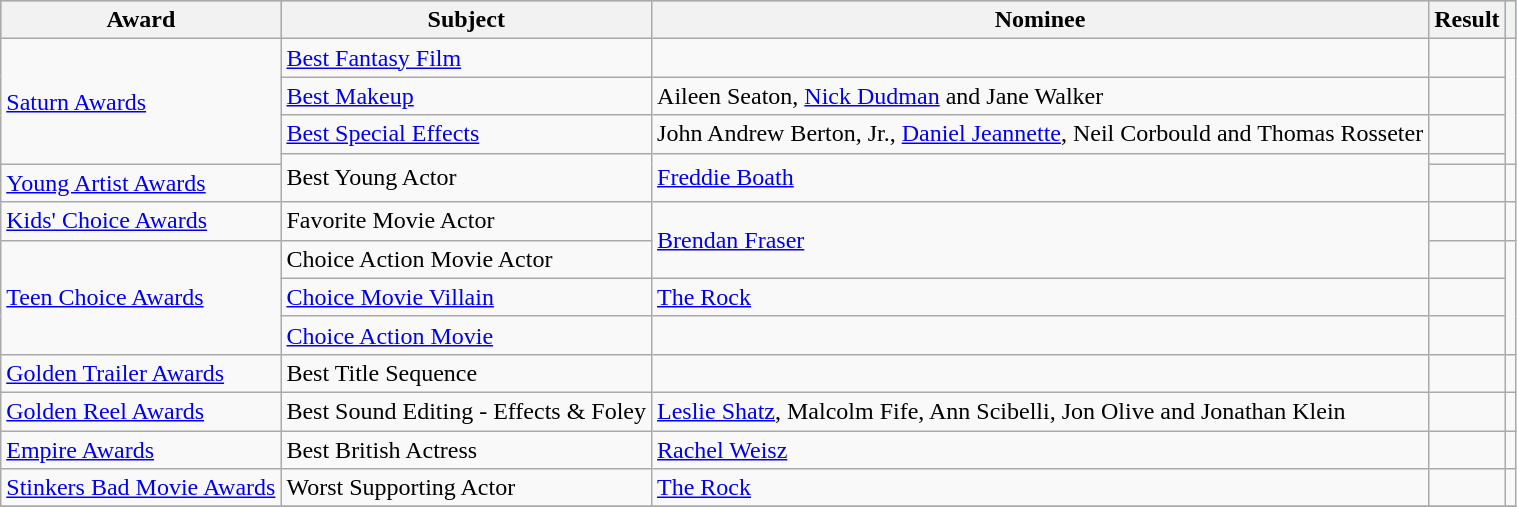<table class="wikitable">
<tr style="background:#b0c4de; text-align:center;">
<th>Award</th>
<th>Subject</th>
<th>Nominee</th>
<th>Result</th>
<th></th>
</tr>
<tr>
<td rowspan=4><a href='#'>Saturn Awards</a></td>
<td><a href='#'>Best Fantasy Film</a></td>
<td></td>
<td></td>
<td rowspan=4></td>
</tr>
<tr>
<td><a href='#'>Best Makeup</a></td>
<td>Aileen Seaton, <a href='#'>Nick Dudman</a> and Jane Walker</td>
<td></td>
</tr>
<tr>
<td><a href='#'>Best Special Effects</a></td>
<td>John Andrew Berton, Jr., <a href='#'>Daniel Jeannette</a>, Neil Corbould and Thomas Rosseter</td>
<td></td>
</tr>
<tr>
<td rowspan=2>Best Young Actor</td>
<td rowspan=2><a href='#'>Freddie Boath</a></td>
<td></td>
</tr>
<tr>
<td rowspan=1><a href='#'>Young Artist Awards</a></td>
<td></td>
<td rowspan=1></td>
</tr>
<tr>
<td rowspan="1"><a href='#'>Kids' Choice Awards</a></td>
<td>Favorite Movie Actor</td>
<td rowspan=2><a href='#'>Brendan Fraser</a></td>
<td></td>
<td rowspan=1></td>
</tr>
<tr>
<td rowspan=3><a href='#'>Teen Choice Awards</a></td>
<td>Choice Action Movie Actor</td>
<td></td>
<td rowspan=3></td>
</tr>
<tr>
<td><a href='#'>Choice Movie Villain</a></td>
<td><a href='#'>The Rock</a></td>
<td></td>
</tr>
<tr>
<td><a href='#'>Choice Action Movie</a></td>
<td></td>
<td></td>
</tr>
<tr>
<td rowspan=1><a href='#'>Golden Trailer Awards</a></td>
<td>Best Title Sequence</td>
<td></td>
<td></td>
<td rowspan=1></td>
</tr>
<tr>
<td rowspan=1><a href='#'>Golden Reel Awards</a></td>
<td>Best Sound Editing - Effects & Foley</td>
<td><a href='#'>Leslie Shatz</a>, Malcolm Fife, Ann Scibelli, Jon Olive and Jonathan Klein</td>
<td></td>
<td rowspan=1></td>
</tr>
<tr>
<td rowspan=1><a href='#'>Empire Awards</a></td>
<td>Best British Actress</td>
<td><a href='#'>Rachel Weisz</a></td>
<td></td>
<td rowspan=1></td>
</tr>
<tr>
<td rowspan="1"><a href='#'>Stinkers Bad Movie Awards</a></td>
<td>Worst Supporting Actor</td>
<td><a href='#'>The Rock</a></td>
<td></td>
<td rowspan=1></td>
</tr>
<tr>
</tr>
</table>
